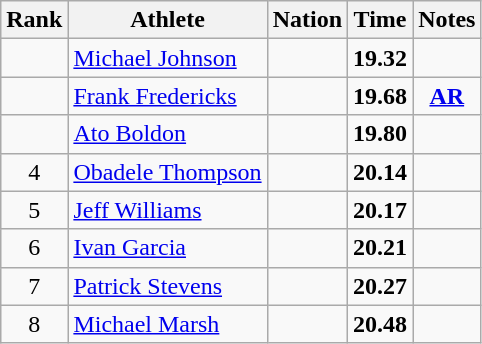<table class="wikitable sortable" style="text-align:center">
<tr>
<th>Rank</th>
<th>Athlete</th>
<th>Nation</th>
<th>Time</th>
<th>Notes</th>
</tr>
<tr>
<td></td>
<td align=left><a href='#'>Michael Johnson</a></td>
<td align=left></td>
<td><strong>19.32</strong></td>
<td></td>
</tr>
<tr>
<td></td>
<td align=left><a href='#'>Frank Fredericks</a></td>
<td align=left></td>
<td><strong>19.68</strong></td>
<td><strong><a href='#'>AR</a></strong></td>
</tr>
<tr>
<td></td>
<td align=left><a href='#'>Ato Boldon</a></td>
<td align=left></td>
<td><strong>19.80</strong></td>
<td></td>
</tr>
<tr>
<td>4</td>
<td align=left><a href='#'>Obadele Thompson</a></td>
<td align=left></td>
<td><strong>20.14</strong></td>
<td></td>
</tr>
<tr>
<td>5</td>
<td align=left><a href='#'>Jeff Williams</a></td>
<td align=left></td>
<td><strong>20.17</strong></td>
<td></td>
</tr>
<tr>
<td>6</td>
<td align=left><a href='#'>Ivan Garcia</a></td>
<td align=left></td>
<td><strong>20.21</strong></td>
<td></td>
</tr>
<tr>
<td>7</td>
<td align=left><a href='#'>Patrick Stevens</a></td>
<td align=left></td>
<td><strong>20.27</strong></td>
<td></td>
</tr>
<tr>
<td>8</td>
<td align=left><a href='#'>Michael Marsh</a></td>
<td align=left></td>
<td><strong>20.48</strong></td>
<td></td>
</tr>
</table>
